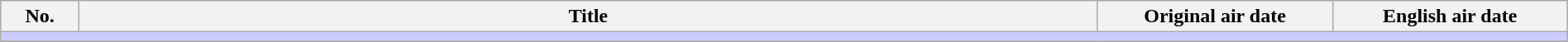<table class="wikitable" style="width: 100%;">
<tr>
<th width="5%">No.</th>
<th>Title</th>
<th width="15%">Original air date</th>
<th width="15%">English air date</th>
</tr>
<tr>
<td colspan="150" bgcolor="#CCF"></td>
</tr>
<tr>
</tr>
</table>
